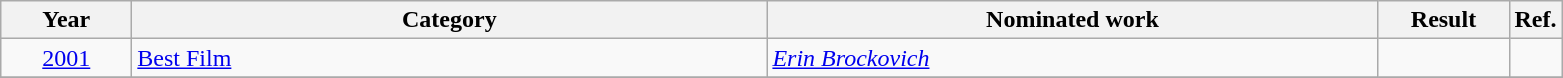<table class=wikitable>
<tr>
<th scope="col" style="width:5em;">Year</th>
<th scope="col" style="width:26em;">Category</th>
<th scope="col" style="width:25em;">Nominated work</th>
<th scope="col" style="width:5em;">Result</th>
<th>Ref.</th>
</tr>
<tr>
<td style="text-align:center;"><a href='#'>2001</a></td>
<td><a href='#'>Best Film</a></td>
<td><em><a href='#'>Erin Brockovich</a></em></td>
<td></td>
<td></td>
</tr>
<tr>
</tr>
</table>
